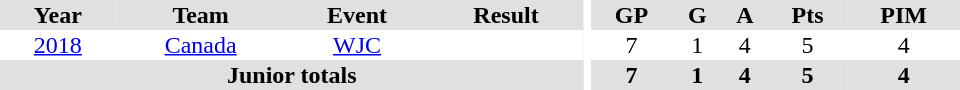<table border="0" cellpadding="1" cellspacing="0" ID="Table3" style="text-align:center; width:40em">
<tr bgcolor="#e0e0e0">
<th>Year</th>
<th>Team</th>
<th>Event</th>
<th>Result</th>
<th rowspan="99" bgcolor="#ffffff"></th>
<th>GP</th>
<th>G</th>
<th>A</th>
<th>Pts</th>
<th>PIM</th>
</tr>
<tr>
<td><a href='#'>2018</a></td>
<td><a href='#'>Canada</a></td>
<td><a href='#'>WJC</a></td>
<td></td>
<td>7</td>
<td>1</td>
<td>4</td>
<td>5</td>
<td>4</td>
</tr>
<tr bgcolor="#e0e0e0">
<th colspan=4>Junior totals</th>
<th>7</th>
<th>1</th>
<th>4</th>
<th>5</th>
<th>4</th>
</tr>
</table>
